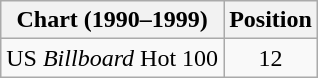<table class="wikitable">
<tr>
<th>Chart (1990–1999)</th>
<th>Position</th>
</tr>
<tr>
<td align="left">US <em>Billboard</em> Hot 100</td>
<td align="center">12</td>
</tr>
</table>
